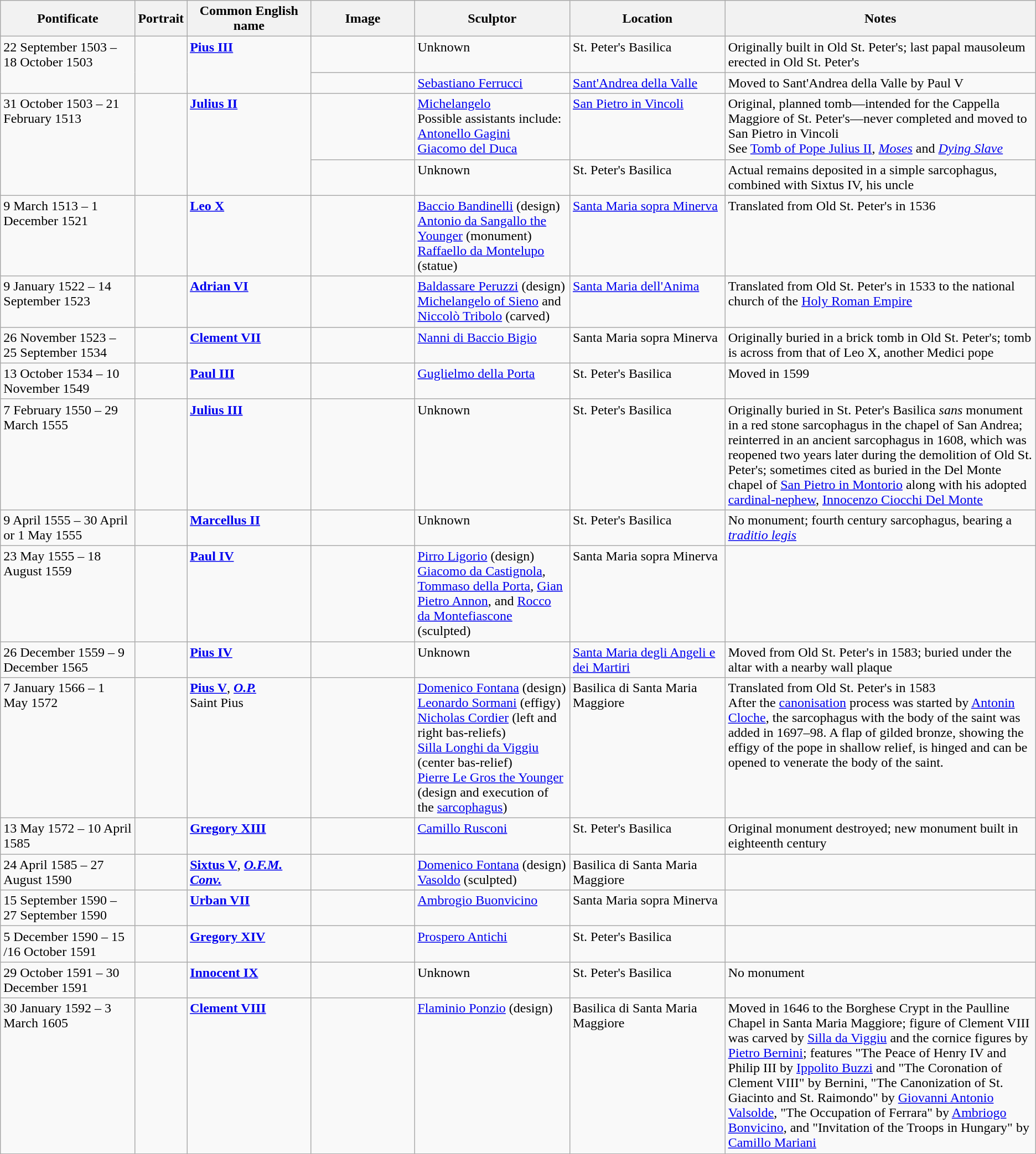<table class=wikitable>
<tr>
<th style="width:13%;">Pontificate</th>
<th style="width:5%;">Portrait</th>
<th style="width:12%;">Common English name</th>
<th>Image</th>
<th style="width:15%;">Sculptor</th>
<th style="width:15%;">Location</th>
<th style="width:30%;">Notes</th>
</tr>
<tr valign="top">
<td rowspan="2">22 September 1503 – 18 October 1503</td>
<td rowspan="2"></td>
<td rowspan="2"><strong><a href='#'>Pius III</a></strong></td>
<td></td>
<td>Unknown</td>
<td>St. Peter's Basilica</td>
<td>Originally built in Old St. Peter's; last papal mausoleum erected in Old St. Peter's</td>
</tr>
<tr valign="top">
<td></td>
<td><a href='#'>Sebastiano Ferrucci</a></td>
<td><a href='#'>Sant'Andrea della Valle</a></td>
<td>Moved to Sant'Andrea della Valle by Paul V</td>
</tr>
<tr valign="top">
<td rowspan=2>31 October 1503 – 21 February 1513</td>
<td rowspan=2></td>
<td rowspan=2><strong><a href='#'>Julius II</a></strong></td>
<td></td>
<td><a href='#'>Michelangelo</a><br>Possible assistants include:<br><a href='#'>Antonello Gagini</a><br><a href='#'>Giacomo del Duca</a></td>
<td><a href='#'>San Pietro in Vincoli</a></td>
<td>Original, planned tomb—intended for the Cappella Maggiore of St. Peter's—never completed and moved to San Pietro in Vincoli<br>See <a href='#'>Tomb of Pope Julius II</a>, <a href='#'><em>Moses</em></a> and <em><a href='#'>Dying Slave</a></em></td>
</tr>
<tr valign="top">
<td></td>
<td>Unknown</td>
<td>St. Peter's Basilica</td>
<td>Actual remains deposited in a simple sarcophagus, combined with Sixtus IV, his uncle</td>
</tr>
<tr valign="top">
<td>9 March 1513 – 1 December 1521</td>
<td></td>
<td><strong><a href='#'>Leo X</a></strong></td>
<td></td>
<td><a href='#'>Baccio Bandinelli</a> (design)<br><a href='#'>Antonio da Sangallo the Younger</a> (monument)<br><a href='#'>Raffaello da Montelupo</a> (statue)</td>
<td><a href='#'>Santa Maria sopra Minerva</a></td>
<td>Translated from Old St. Peter's in 1536</td>
</tr>
<tr valign="top">
<td>9 January 1522 – 14 September 1523</td>
<td></td>
<td><strong><a href='#'>Adrian VI</a></strong></td>
<td></td>
<td><a href='#'>Baldassare Peruzzi</a> (design)<br><a href='#'>Michelangelo of Sieno</a> and <a href='#'>Niccolò Tribolo</a> (carved)</td>
<td><a href='#'>Santa Maria dell'Anima</a></td>
<td>Translated from Old St. Peter's in 1533 to the national church of the <a href='#'>Holy Roman Empire</a></td>
</tr>
<tr valign="top">
<td>26 November 1523 – 25 September 1534</td>
<td></td>
<td><strong><a href='#'>Clement VII</a></strong></td>
<td></td>
<td><a href='#'>Nanni di Baccio Bigio</a></td>
<td>Santa Maria sopra Minerva</td>
<td>Originally buried in a brick tomb in Old St. Peter's; tomb is across from that of Leo X, another Medici pope</td>
</tr>
<tr valign="top">
<td>13 October 1534 – 10 November 1549</td>
<td></td>
<td><strong><a href='#'>Paul III</a></strong></td>
<td></td>
<td><a href='#'>Guglielmo della Porta</a></td>
<td>St. Peter's Basilica</td>
<td>Moved in 1599</td>
</tr>
<tr valign="top">
<td>7 February 1550 – 29 March 1555</td>
<td></td>
<td><strong><a href='#'>Julius III</a></strong></td>
<td></td>
<td>Unknown</td>
<td>St. Peter's Basilica</td>
<td>Originally buried in St. Peter's Basilica <em>sans</em> monument in a red stone sarcophagus in the chapel of San Andrea; reinterred in an ancient sarcophagus in 1608, which was reopened two years later during the demolition of Old St. Peter's; sometimes cited as buried in the Del Monte chapel of <a href='#'>San Pietro in Montorio</a> along with his adopted <a href='#'>cardinal-nephew</a>, <a href='#'>Innocenzo Ciocchi Del Monte</a></td>
</tr>
<tr valign="top">
<td>9 April 1555 – 30 April or 1 May 1555</td>
<td></td>
<td><strong><a href='#'>Marcellus II</a></strong></td>
<td></td>
<td>Unknown</td>
<td>St. Peter's Basilica</td>
<td>No monument; fourth century sarcophagus, bearing a <em><a href='#'>traditio legis</a></em></td>
</tr>
<tr valign="top">
<td>23 May 1555 – 18 August 1559</td>
<td></td>
<td><strong><a href='#'>Paul IV</a></strong></td>
<td></td>
<td><a href='#'>Pirro Ligorio</a> (design)<br><a href='#'>Giacomo da Castignola</a>, <a href='#'>Tommaso della Porta</a>, <a href='#'>Gian Pietro Annon</a>, and <a href='#'>Rocco da Montefiascone</a> (sculpted)</td>
<td>Santa Maria sopra Minerva</td>
<td></td>
</tr>
<tr valign="top">
<td>26 December 1559 – 9 December 1565</td>
<td></td>
<td><strong><a href='#'>Pius IV</a></strong></td>
<td></td>
<td>Unknown</td>
<td><a href='#'>Santa Maria degli Angeli e dei Martiri</a></td>
<td>Moved from Old St. Peter's in 1583; buried under the altar with a nearby wall plaque</td>
</tr>
<tr valign="top">
<td>7 January 1566 – 1 May 1572</td>
<td></td>
<td><strong><a href='#'>Pius V</a></strong>, <strong><em><a href='#'>O.P.</a></em></strong><br>Saint Pius</td>
<td></td>
<td><a href='#'>Domenico Fontana</a> (design)<br><a href='#'>Leonardo Sormani</a> (effigy)<br><a href='#'>Nicholas Cordier</a> (left and right bas-reliefs)<br><a href='#'>Silla Longhi da Viggiu</a> (center bas-relief)<br><a href='#'>Pierre Le Gros the Younger</a> (design and execution of the <a href='#'>sarcophagus</a>)</td>
<td>Basilica di Santa Maria Maggiore</td>
<td>Translated from Old St. Peter's in 1583<br>After the <a href='#'>canonisation</a> process was started by <a href='#'>Antonin Cloche</a>, the sarcophagus with the body of the saint was added in 1697–98. A flap of gilded bronze, showing the effigy of the pope in shallow relief, is hinged and can be opened to venerate the body of the saint.</td>
</tr>
<tr valign="top">
<td>13 May 1572 – 10 April 1585</td>
<td></td>
<td><strong><a href='#'>Gregory XIII</a></strong></td>
<td></td>
<td><a href='#'>Camillo Rusconi</a></td>
<td>St. Peter's Basilica</td>
<td>Original monument destroyed; new monument built in eighteenth century</td>
</tr>
<tr valign="top">
<td>24 April 1585 – 27 August 1590</td>
<td></td>
<td><strong><a href='#'>Sixtus V</a></strong>, <strong><em><a href='#'>O.F.M. Conv.</a></em></strong></td>
<td></td>
<td><a href='#'>Domenico Fontana</a> (design)<br><a href='#'>Vasoldo</a> (sculpted)</td>
<td>Basilica di Santa Maria Maggiore</td>
<td></td>
</tr>
<tr valign="top">
<td>15 September 1590 – 27 September 1590</td>
<td></td>
<td><strong><a href='#'>Urban VII</a></strong></td>
<td></td>
<td><a href='#'>Ambrogio Buonvicino</a></td>
<td>Santa Maria sopra Minerva</td>
<td></td>
</tr>
<tr valign="top">
<td>5 December 1590 – 15 /16 October 1591</td>
<td></td>
<td><strong><a href='#'>Gregory XIV</a></strong></td>
<td></td>
<td><a href='#'>Prospero Antichi</a></td>
<td>St. Peter's Basilica</td>
<td></td>
</tr>
<tr valign="top">
<td>29 October 1591 – 30 December 1591</td>
<td></td>
<td><strong><a href='#'>Innocent IX</a></strong></td>
<td></td>
<td>Unknown</td>
<td>St. Peter's Basilica</td>
<td>No monument</td>
</tr>
<tr valign="top">
<td>30 January 1592 – 3 March 1605</td>
<td></td>
<td><strong><a href='#'>Clement VIII</a></strong></td>
<td></td>
<td><a href='#'>Flaminio Ponzio</a> (design)</td>
<td>Basilica di Santa Maria Maggiore</td>
<td>Moved in 1646 to the Borghese Crypt in the Paulline Chapel in Santa Maria Maggiore; figure of Clement VIII was carved by <a href='#'>Silla da Viggiu</a> and the cornice figures by <a href='#'>Pietro Bernini</a>; features "The Peace of Henry IV and Philip III by <a href='#'>Ippolito Buzzi</a> and "The Coronation of Clement VIII" by Bernini, "The Canonization of St. Giacinto and St. Raimondo" by <a href='#'>Giovanni Antonio Valsolde</a>, "The Occupation of Ferrara" by <a href='#'>Ambriogo Bonvicino</a>, and "Invitation of the Troops in Hungary" by <a href='#'>Camillo Mariani</a></td>
</tr>
</table>
